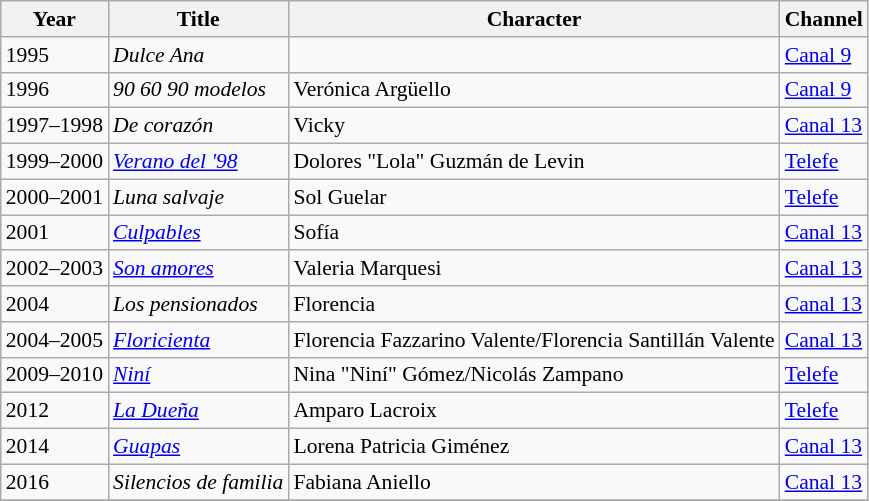<table class="wikitable" style="font-size: 90%;">
<tr>
<th>Year</th>
<th>Title</th>
<th>Character</th>
<th>Channel</th>
</tr>
<tr>
<td>1995</td>
<td><em>Dulce Ana</em></td>
<td></td>
<td><a href='#'>Canal 9</a></td>
</tr>
<tr>
<td>1996</td>
<td><em>90 60 90 modelos</em></td>
<td>Verónica Argüello</td>
<td><a href='#'>Canal 9</a></td>
</tr>
<tr>
<td>1997–1998</td>
<td><em>De corazón</em></td>
<td>Vicky</td>
<td><a href='#'>Canal 13</a></td>
</tr>
<tr>
<td>1999–2000</td>
<td><em><a href='#'>Verano del '98</a></em></td>
<td>Dolores "Lola" Guzmán de Levin</td>
<td><a href='#'>Telefe</a></td>
</tr>
<tr>
<td>2000–2001</td>
<td><em>Luna salvaje</em></td>
<td>Sol Guelar</td>
<td><a href='#'>Telefe</a></td>
</tr>
<tr>
<td>2001</td>
<td><em><a href='#'>Culpables</a></em></td>
<td>Sofía</td>
<td><a href='#'>Canal 13</a></td>
</tr>
<tr>
<td>2002–2003</td>
<td><em><a href='#'>Son amores</a></em></td>
<td>Valeria Marquesi</td>
<td><a href='#'>Canal 13</a></td>
</tr>
<tr>
<td>2004</td>
<td><em>Los pensionados</em></td>
<td>Florencia</td>
<td><a href='#'>Canal 13</a></td>
</tr>
<tr>
<td>2004–2005</td>
<td><em><a href='#'>Floricienta</a></em></td>
<td>Florencia Fazzarino Valente/Florencia Santillán Valente</td>
<td><a href='#'>Canal 13</a></td>
</tr>
<tr>
<td>2009–2010</td>
<td><em><a href='#'>Niní</a></em></td>
<td>Nina "Niní" Gómez/Nicolás Zampano</td>
<td><a href='#'>Telefe</a></td>
</tr>
<tr>
<td>2012</td>
<td><em><a href='#'>La Dueña</a></em></td>
<td>Amparo Lacroix</td>
<td><a href='#'>Telefe</a></td>
</tr>
<tr>
<td>2014</td>
<td><em><a href='#'>Guapas</a></em></td>
<td>Lorena Patricia Giménez</td>
<td><a href='#'>Canal 13</a></td>
</tr>
<tr>
<td>2016</td>
<td><em>Silencios de familia</em></td>
<td>Fabiana Aniello</td>
<td><a href='#'>Canal 13</a></td>
</tr>
<tr>
</tr>
</table>
